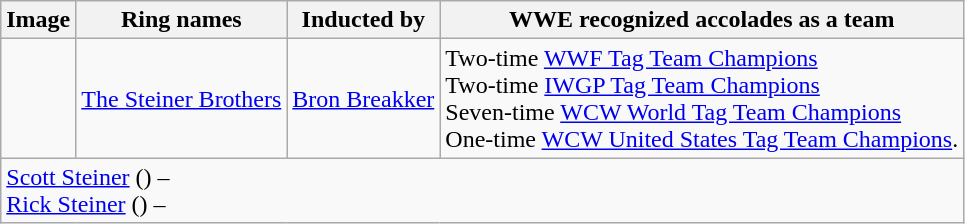<table class="wikitable">
<tr>
<th>Image</th>
<th>Ring names<br></th>
<th>Inducted by</th>
<th>WWE recognized accolades as a team</th>
</tr>
<tr>
<td><br></td>
<td><a href='#'>The Steiner Brothers</a></td>
<td><a href='#'>Bron Breakker</a></td>
<td>Two-time <a href='#'>WWF Tag Team Champions</a><br>Two-time <a href='#'>IWGP Tag Team Champions</a><br>Seven-time <a href='#'>WCW World Tag Team Champions</a><br>One-time <a href='#'>WCW United States Tag Team Champions</a>.</td>
</tr>
<tr>
<td colspan="4"><a href='#'>Scott Steiner</a> () – <br><a href='#'>Rick Steiner</a> () – </td>
</tr>
</table>
